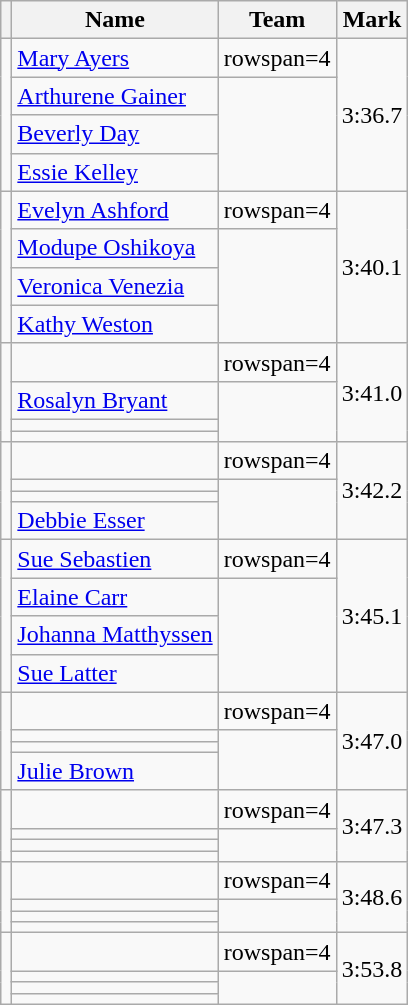<table class=wikitable>
<tr>
<th></th>
<th>Name</th>
<th>Team</th>
<th>Mark</th>
</tr>
<tr>
<td rowspan=4></td>
<td><a href='#'>Mary Ayers</a></td>
<td>rowspan=4 </td>
<td rowspan=4>3:36.7</td>
</tr>
<tr>
<td><a href='#'>Arthurene Gainer</a></td>
</tr>
<tr>
<td><a href='#'>Beverly Day</a></td>
</tr>
<tr>
<td><a href='#'>Essie Kelley</a></td>
</tr>
<tr>
<td rowspan=4></td>
<td><a href='#'>Evelyn Ashford</a></td>
<td>rowspan=4 </td>
<td rowspan=4>3:40.1</td>
</tr>
<tr>
<td><a href='#'>Modupe Oshikoya</a></td>
</tr>
<tr>
<td><a href='#'>Veronica Venezia</a></td>
</tr>
<tr>
<td><a href='#'>Kathy Weston</a></td>
</tr>
<tr>
<td rowspan=4></td>
<td></td>
<td>rowspan=4 </td>
<td rowspan=4>3:41.0</td>
</tr>
<tr>
<td><a href='#'>Rosalyn Bryant</a></td>
</tr>
<tr>
<td></td>
</tr>
<tr>
<td></td>
</tr>
<tr>
<td rowspan=4></td>
<td></td>
<td>rowspan=4 </td>
<td rowspan=4>3:42.2</td>
</tr>
<tr>
<td></td>
</tr>
<tr>
<td></td>
</tr>
<tr>
<td><a href='#'>Debbie Esser</a></td>
</tr>
<tr>
<td rowspan=4></td>
<td><a href='#'>Sue Sebastien</a></td>
<td>rowspan=4 </td>
<td rowspan=4>3:45.1</td>
</tr>
<tr>
<td><a href='#'>Elaine Carr</a></td>
</tr>
<tr>
<td><a href='#'>Johanna Matthyssen</a></td>
</tr>
<tr>
<td><a href='#'>Sue Latter</a></td>
</tr>
<tr>
<td rowspan=4></td>
<td></td>
<td>rowspan=4 </td>
<td rowspan=4>3:47.0</td>
</tr>
<tr>
<td></td>
</tr>
<tr>
<td></td>
</tr>
<tr>
<td><a href='#'>Julie Brown</a></td>
</tr>
<tr>
<td rowspan=4></td>
<td></td>
<td>rowspan=4 </td>
<td rowspan=4>3:47.3</td>
</tr>
<tr>
<td></td>
</tr>
<tr>
<td></td>
</tr>
<tr>
<td></td>
</tr>
<tr>
<td rowspan=4></td>
<td></td>
<td>rowspan=4 </td>
<td rowspan=4>3:48.6</td>
</tr>
<tr>
<td></td>
</tr>
<tr>
<td></td>
</tr>
<tr>
<td></td>
</tr>
<tr>
<td rowspan=4></td>
<td></td>
<td>rowspan=4 </td>
<td rowspan=4>3:53.8</td>
</tr>
<tr>
<td></td>
</tr>
<tr>
<td></td>
</tr>
<tr>
<td></td>
</tr>
</table>
